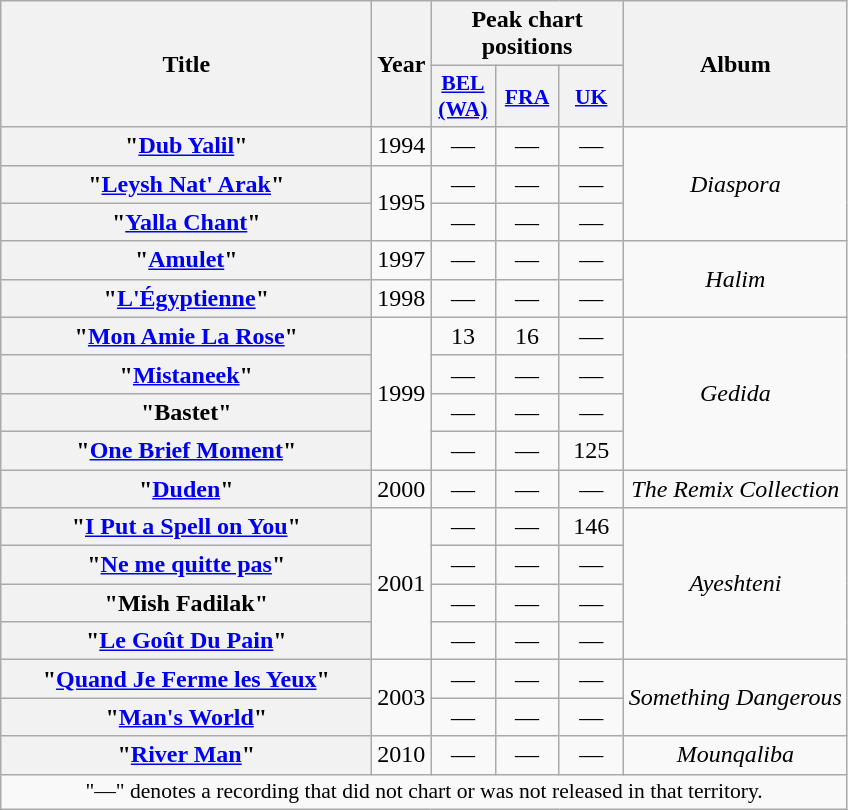<table class="wikitable plainrowheaders" style="text-align:center;">
<tr>
<th scope="col" rowspan="2" style="width:15em;">Title</th>
<th scope="col" rowspan="2">Year</th>
<th scope="col" colspan="3">Peak chart positions</th>
<th scope="col" rowspan="2">Album</th>
</tr>
<tr>
<th scope="col" style="width:2.5em;font-size:90%;"><a href='#'>BEL<br>(WA)</a><br></th>
<th scope="col" style="width:2.5em;font-size:90%;"><a href='#'>FRA</a><br></th>
<th scope="col" style="width:2.5em;font-size:90%;"><a href='#'>UK</a><br></th>
</tr>
<tr>
<th scope="row">"<a href='#'>Dub Yalil</a>"</th>
<td>1994</td>
<td>—</td>
<td>—</td>
<td>—</td>
<td rowspan="3"><em>Diaspora</em></td>
</tr>
<tr>
<th scope="row">"<a href='#'>Leysh Nat' Arak</a>"</th>
<td rowspan="2">1995</td>
<td>—</td>
<td>—</td>
<td>—</td>
</tr>
<tr>
<th scope="row">"<a href='#'>Yalla Chant</a>"</th>
<td>—</td>
<td>—</td>
<td>—</td>
</tr>
<tr>
<th scope="row">"<a href='#'>Amulet</a>"</th>
<td>1997</td>
<td>—</td>
<td>—</td>
<td>—</td>
<td rowspan="2"><em>Halim</em></td>
</tr>
<tr>
<th scope="row">"<a href='#'>L'Égyptienne</a>"<br></th>
<td>1998</td>
<td>—</td>
<td>—</td>
<td>—</td>
</tr>
<tr>
<th scope="row">"<a href='#'>Mon Amie La Rose</a>"</th>
<td rowspan="4">1999</td>
<td>13</td>
<td>16</td>
<td>—</td>
<td rowspan="4"><em>Gedida</em></td>
</tr>
<tr>
<th scope="row">"<a href='#'>Mistaneek</a>"<br></th>
<td>—</td>
<td>—</td>
<td>—</td>
</tr>
<tr>
<th scope="row">"Bastet"</th>
<td>—</td>
<td>—</td>
<td>—</td>
</tr>
<tr>
<th scope="row">"<a href='#'>One Brief Moment</a>"</th>
<td>—</td>
<td>—</td>
<td>125</td>
</tr>
<tr>
<th scope="row">"<a href='#'>Duden</a>"</th>
<td>2000</td>
<td>—</td>
<td>—</td>
<td>—</td>
<td><em>The Remix Collection</em></td>
</tr>
<tr>
<th scope="row">"<a href='#'>I Put a Spell on You</a>"</th>
<td rowspan="4">2001</td>
<td>—</td>
<td>—</td>
<td>146</td>
<td rowspan="4"><em>Ayeshteni</em></td>
</tr>
<tr>
<th scope="row">"<a href='#'>Ne me quitte pas</a>"</th>
<td>—</td>
<td>—</td>
<td>—</td>
</tr>
<tr>
<th scope="row">"Mish Fadilak"</th>
<td>—</td>
<td>—</td>
<td>—</td>
</tr>
<tr>
<th scope="row">"<a href='#'>Le Goût Du Pain</a>"</th>
<td>—</td>
<td>—</td>
<td>—</td>
</tr>
<tr>
<th scope="row">"<a href='#'>Quand Je Ferme les Yeux</a>"<br></th>
<td rowspan="2">2003</td>
<td>—</td>
<td>—</td>
<td>—</td>
<td rowspan="2"><em>Something Dangerous</em></td>
</tr>
<tr>
<th scope="row">"<a href='#'>Man's World</a>"</th>
<td>—</td>
<td>—</td>
<td>—</td>
</tr>
<tr>
<th scope="row">"<a href='#'>River Man</a>"</th>
<td>2010</td>
<td>—</td>
<td>—</td>
<td>—</td>
<td><em>Mounqaliba</em></td>
</tr>
<tr>
<td colspan="8" style="font-size:90%">"—" denotes a recording that did not chart or was not released in that territory.</td>
</tr>
</table>
